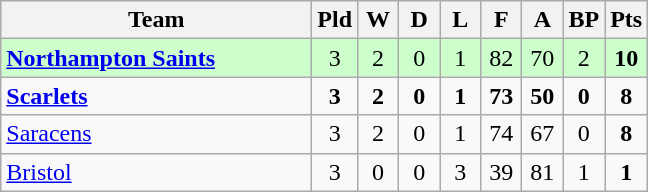<table class="wikitable" style="text-align:center">
<tr>
<th width="200">Team</th>
<th width="20">Pld</th>
<th width="20">W</th>
<th width="20">D</th>
<th width="20">L</th>
<th width="20">F</th>
<th width="20">A</th>
<th width="20">BP</th>
<th width="20">Pts</th>
</tr>
<tr bgcolor="#ccffcc">
<td align=left><strong><a href='#'>Northampton Saints</a></strong></td>
<td>3</td>
<td>2</td>
<td>0</td>
<td>1</td>
<td>82</td>
<td>70</td>
<td>2</td>
<td><strong>10</strong></td>
</tr>
<tr>
<td align=left><strong><a href='#'>Scarlets</a></strong></td>
<td><strong>3</strong></td>
<td><strong>2</strong></td>
<td><strong>0</strong></td>
<td><strong>1</strong></td>
<td><strong>73</strong></td>
<td><strong>50</strong></td>
<td><strong>0</strong></td>
<td><strong>8</strong></td>
</tr>
<tr>
<td align=left><a href='#'>Saracens</a></td>
<td>3</td>
<td>2</td>
<td>0</td>
<td>1</td>
<td>74</td>
<td>67</td>
<td>0</td>
<td><strong>8</strong></td>
</tr>
<tr>
<td align=left><a href='#'>Bristol</a></td>
<td>3</td>
<td>0</td>
<td>0</td>
<td>3</td>
<td>39</td>
<td>81</td>
<td>1</td>
<td><strong>1</strong></td>
</tr>
</table>
